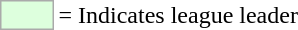<table>
<tr>
<td style="background:#DDFFDD; border:1px solid #aaa; width:2em;"></td>
<td>= Indicates league leader</td>
</tr>
</table>
